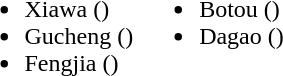<table>
<tr>
<td valign="top"><br><ul><li>Xiawa ()</li><li>Gucheng ()</li><li>Fengjia ()</li></ul></td>
<td valign="top"><br><ul><li>Botou ()</li><li>Dagao ()</li></ul></td>
</tr>
</table>
